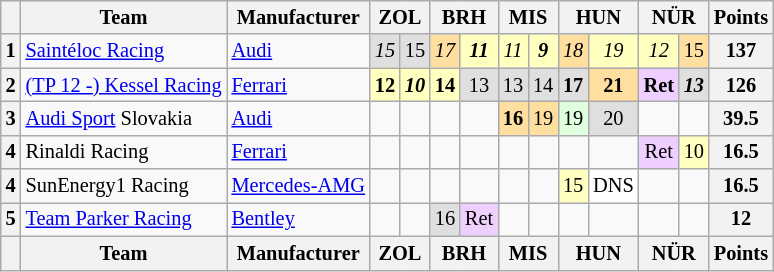<table class="wikitable" style="font-size: 85%; text-align:center;">
<tr>
<th></th>
<th>Team</th>
<th>Manufacturer</th>
<th colspan=2>ZOL<br></th>
<th colspan=2>BRH<br></th>
<th colspan=2>MIS<br></th>
<th colspan=2>HUN<br></th>
<th colspan=2>NÜR<br></th>
<th>Points</th>
</tr>
<tr>
<th>1</th>
<td align=left> <a href='#'>Saintéloc Racing</a></td>
<td align=left><a href='#'>Audi</a></td>
<td style="background:#DFDFDF;"><em>15</em></td>
<td style="background:#DFDFDF;">15</td>
<td style="background:#FFDF9F;"><em>17</em></td>
<td style="background:#FFFFBF;"><strong><em>11</em></strong></td>
<td style="background:#FFFFBF;"><em>11</em></td>
<td style="background:#FFFFBF;"><strong><em>9</em></strong></td>
<td style="background:#FFDF9F;"><em>18</em></td>
<td style="background:#FFFFBF;"><em>19</em></td>
<td style="background:#FFFFBF;"><em>12</em></td>
<td style="background:#FFDF9F;">15</td>
<th>137</th>
</tr>
<tr>
<th>2</th>
<td align=left> <a href='#'>(TP 12 -) Kessel Racing</a></td>
<td align=left><a href='#'>Ferrari</a></td>
<td style="background:#FFFFBF;"><strong>12</strong></td>
<td style="background:#FFFFBF;"><strong><em>10</em></strong></td>
<td style="background:#FFFFBF;"><strong>14</strong></td>
<td style="background:#DFDFDF;">13</td>
<td style="background:#DFDFDF;">13</td>
<td style="background:#DFDFDF;">14</td>
<td style="background:#DFDFDF;"><strong>17</strong></td>
<td style="background:#FFDF9F;"><strong>21</strong></td>
<td style="background:#EFCFFF;"><strong>Ret</strong></td>
<td style="background:#DFDFDF;"><strong><em>13</em></strong></td>
<th>126</th>
</tr>
<tr>
<th>3</th>
<td align=left> <a href='#'>Audi Sport</a> Slovakia</td>
<td align=left><a href='#'>Audi</a></td>
<td></td>
<td></td>
<td></td>
<td></td>
<td style="background:#FFDF9F;"><strong>16</strong></td>
<td style="background:#FFDF9F;">19</td>
<td style="background:#DFFFDF;">19</td>
<td style="background:#DFDFDF;">20</td>
<td></td>
<td></td>
<th>39.5</th>
</tr>
<tr>
<th>4</th>
<td align=left> Rinaldi Racing</td>
<td align=left><a href='#'>Ferrari</a></td>
<td></td>
<td></td>
<td></td>
<td></td>
<td></td>
<td></td>
<td></td>
<td></td>
<td style="background:#EFCFFF;">Ret</td>
<td style="background:#FFFFBF;">10</td>
<th>16.5</th>
</tr>
<tr>
<th>4</th>
<td align=left> SunEnergy1 Racing</td>
<td align=left><a href='#'>Mercedes-AMG</a></td>
<td></td>
<td></td>
<td></td>
<td></td>
<td></td>
<td></td>
<td style="background:#FFFFBF;">15</td>
<td style="background:#FFFFFF;">DNS</td>
<td></td>
<td></td>
<th>16.5</th>
</tr>
<tr>
<th>5</th>
<td align=left> <a href='#'>Team Parker Racing</a></td>
<td align=left><a href='#'>Bentley</a></td>
<td></td>
<td></td>
<td style="background:#DFDFDF;">16</td>
<td style="background:#EFCFFF;">Ret</td>
<td></td>
<td></td>
<td></td>
<td></td>
<td></td>
<td></td>
<th>12</th>
</tr>
<tr valign="top">
<th valign=middle></th>
<th valign=middle>Team</th>
<th valign=middle>Manufacturer</th>
<th colspan=2>ZOL<br></th>
<th colspan=2>BRH<br></th>
<th colspan=2>MIS<br></th>
<th colspan=2>HUN<br></th>
<th colspan=2>NÜR<br></th>
<th valign=middle>Points</th>
</tr>
</table>
